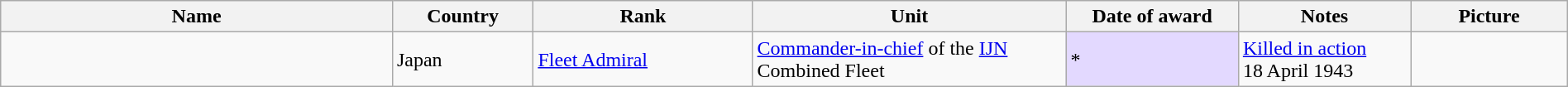<table class="wikitable" style="width:100%;">
<tr>
<th width="25%">Name</th>
<th width="9%">Country</th>
<th width="14%">Rank</th>
<th width="20%">Unit</th>
<th width="11%">Date of award</th>
<th width="11%">Notes</th>
<th width="10%">Picture</th>
</tr>
<tr>
<td></td>
<td>Japan</td>
<td><a href='#'>Fleet Admiral</a></td>
<td><a href='#'>Commander-in-chief</a> of the <a href='#'>IJN</a> Combined Fleet</td>
<td style="background:#e3d9ff;" align="left">*</td>
<td><a href='#'>Killed in action</a> 18 April 1943</td>
<td style="text-align:center;"></td>
</tr>
</table>
